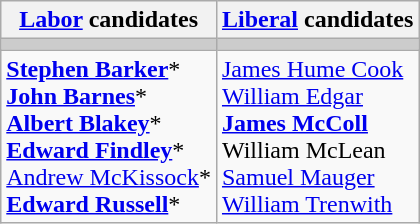<table class="wikitable">
<tr>
<th><a href='#'>Labor</a> candidates</th>
<th><a href='#'>Liberal</a> candidates</th>
</tr>
<tr bgcolor="#cccccc">
<td></td>
<td></td>
</tr>
<tr>
<td><strong><a href='#'>Stephen Barker</a></strong>*<br><strong><a href='#'>John Barnes</a></strong>*<br><strong><a href='#'>Albert Blakey</a></strong>*<br><strong><a href='#'>Edward Findley</a></strong>*<br><a href='#'>Andrew McKissock</a>*<br><strong><a href='#'>Edward Russell</a></strong>*</td>
<td><a href='#'>James Hume Cook</a><br><a href='#'>William Edgar</a><br><strong><a href='#'>James McColl</a></strong><br>William McLean<br><a href='#'>Samuel Mauger</a><br><a href='#'>William Trenwith</a></td>
</tr>
</table>
